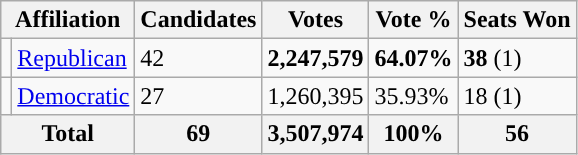<table class="wikitable">
<tr>
<th colspan="2">Affiliation</th>
<th>Candidates</th>
<th>Votes</th>
<th>Vote %</th>
<th>Seats Won</th>
</tr>
<tr>
<td !scope=col colspan=1 style="background:"></td>
<td><a href='#'>Republican</a></td>
<td>42</td>
<td><strong>2,247,579</strong></td>
<td><strong>64.07%</strong></td>
<td><strong>38</strong> (1)</td>
</tr>
<tr>
<td ! scope=col colspan=1 style="background:"></td>
<td><a href='#'>Democratic</a></td>
<td>27</td>
<td>1,260,395</td>
<td>35.93%</td>
<td>18 (1)</td>
</tr>
<tr>
<th colspan="2">Total</th>
<th>69</th>
<th>3,507,974</th>
<th>100%</th>
<th>56</th>
</tr>
</table>
